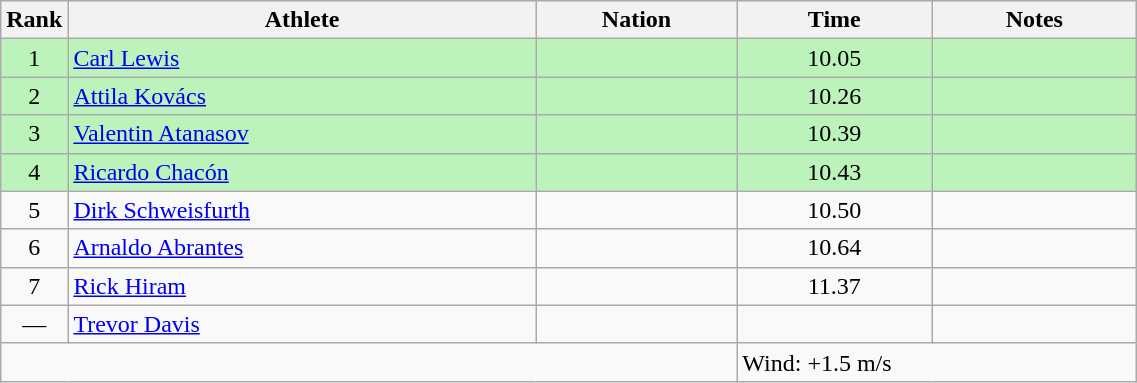<table class="wikitable sortable" style="text-align:center;width: 60%;">
<tr>
<th scope="col" style="width: 10px;">Rank</th>
<th scope="col">Athlete</th>
<th scope="col">Nation</th>
<th scope="col">Time</th>
<th scope="col">Notes</th>
</tr>
<tr bgcolor=bbf3bb>
<td>1</td>
<td align=left><a href='#'>Carl Lewis</a></td>
<td align=left></td>
<td>10.05</td>
<td></td>
</tr>
<tr bgcolor=bbf3bb>
<td>2</td>
<td align=left><a href='#'>Attila Kovács</a></td>
<td align=left></td>
<td>10.26</td>
<td></td>
</tr>
<tr bgcolor=bbf3bb>
<td>3</td>
<td align=left><a href='#'>Valentin Atanasov</a></td>
<td align=left></td>
<td>10.39</td>
<td></td>
</tr>
<tr bgcolor=bbf3bb>
<td>4</td>
<td align=left><a href='#'>Ricardo Chacón</a></td>
<td align=left></td>
<td>10.43</td>
<td></td>
</tr>
<tr>
<td>5</td>
<td align=left><a href='#'>Dirk Schweisfurth</a></td>
<td align=left></td>
<td>10.50</td>
<td></td>
</tr>
<tr>
<td>6</td>
<td align=left><a href='#'>Arnaldo Abrantes</a></td>
<td align=left></td>
<td>10.64</td>
<td></td>
</tr>
<tr>
<td>7</td>
<td align=left><a href='#'>Rick Hiram</a></td>
<td align=left></td>
<td>11.37</td>
<td></td>
</tr>
<tr>
<td>—</td>
<td align=left><a href='#'>Trevor Davis</a></td>
<td align=left></td>
<td></td>
<td></td>
</tr>
<tr class="sortbottom">
<td colspan="3"></td>
<td colspan="2" style="text-align:left;">Wind: +1.5 m/s</td>
</tr>
</table>
